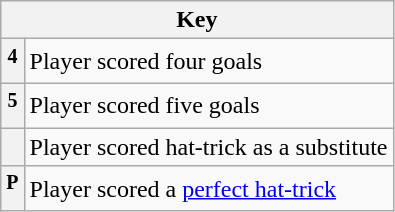<table class="wikitable plainrowheaders">
<tr>
<th colspan="2" scope="col">Key</th>
</tr>
<tr>
<th align="left" scope="row"><sup>4</sup></th>
<td align="left">Player scored four goals</td>
</tr>
<tr>
<th align="left" scope="row"><sup>5</sup></th>
<td align="left">Player scored five goals</td>
</tr>
<tr>
<th align="left" scope="row"></th>
<td align="left">Player scored hat-trick as a substitute</td>
</tr>
<tr>
<th align="left" scope="row"><sup>P</sup></th>
<td align="left">Player scored a <a href='#'>perfect hat-trick</a></td>
</tr>
</table>
